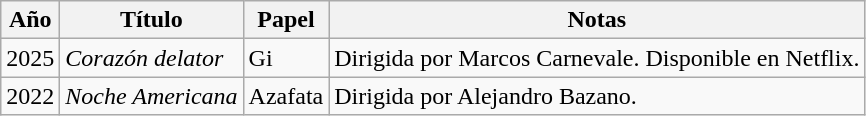<table class="wikitable sortable">
<tr>
<th>Año</th>
<th>Título</th>
<th>Papel</th>
<th>Notas</th>
</tr>
<tr>
<td>2025</td>
<td><em>Corazón delator</em></td>
<td>Gi</td>
<td>Dirigida por Marcos Carnevale. Disponible en Netflix.</td>
</tr>
<tr>
<td>2022</td>
<td><em>Noche Americana</em></td>
<td>Azafata</td>
<td>Dirigida por Alejandro Bazano.</td>
</tr>
</table>
